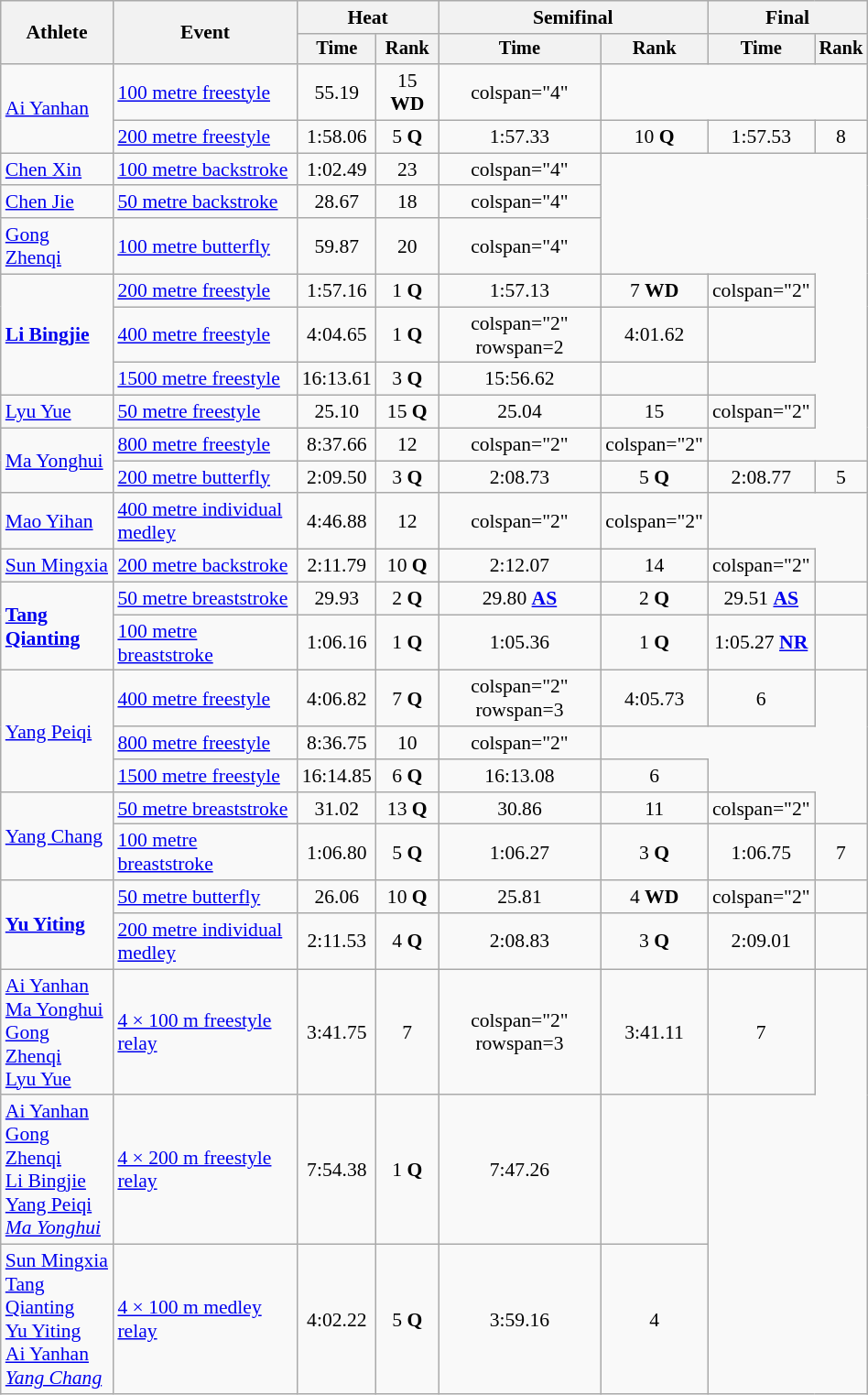<table class="wikitable" style="text-align:center; font-size:90%; width:50%;">
<tr>
<th rowspan="2">Athlete</th>
<th rowspan="2">Event</th>
<th colspan="2">Heat</th>
<th colspan="2">Semifinal</th>
<th colspan="2">Final</th>
</tr>
<tr style="font-size:95%">
<th>Time</th>
<th>Rank</th>
<th>Time</th>
<th>Rank</th>
<th>Time</th>
<th>Rank</th>
</tr>
<tr align=center>
<td align=left rowspan="2"><a href='#'>Ai Yanhan</a></td>
<td align=left><a href='#'>100 metre freestyle</a></td>
<td>55.19</td>
<td>15 <strong>WD</strong></td>
<td>colspan="4" </td>
</tr>
<tr align=center>
<td align=left><a href='#'>200 metre freestyle</a></td>
<td>1:58.06</td>
<td>5 <strong>Q</strong></td>
<td>1:57.33</td>
<td>10 <strong>Q</strong></td>
<td>1:57.53</td>
<td>8</td>
</tr>
<tr align=center>
<td align=left><a href='#'>Chen Xin</a></td>
<td align=left><a href='#'>100 metre backstroke</a></td>
<td>1:02.49</td>
<td>23</td>
<td>colspan="4" </td>
</tr>
<tr align=center>
<td align=left><a href='#'>Chen Jie</a></td>
<td align=left><a href='#'>50 metre backstroke</a></td>
<td>28.67</td>
<td>18</td>
<td>colspan="4" </td>
</tr>
<tr align=center>
<td align=left><a href='#'>Gong Zhenqi</a></td>
<td align=left><a href='#'>100 metre butterfly</a></td>
<td>59.87</td>
<td>20</td>
<td>colspan="4" </td>
</tr>
<tr align=center>
<td align=left rowspan="3"><strong><a href='#'>Li Bingjie</a></strong></td>
<td align=left><a href='#'>200 metre freestyle</a></td>
<td>1:57.16</td>
<td>1 <strong>Q</strong></td>
<td>1:57.13</td>
<td>7 <strong>WD</strong></td>
<td>colspan="2" </td>
</tr>
<tr align=center>
<td align=left><a href='#'>400 metre freestyle</a></td>
<td>4:04.65</td>
<td>1 <strong>Q</strong></td>
<td>colspan="2" rowspan=2 </td>
<td>4:01.62</td>
<td></td>
</tr>
<tr align=center>
<td align=left><a href='#'>1500 metre freestyle</a></td>
<td>16:13.61</td>
<td>3 <strong>Q</strong></td>
<td>15:56.62</td>
<td></td>
</tr>
<tr align=center>
<td align=left><a href='#'>Lyu Yue</a></td>
<td align=left><a href='#'>50 metre freestyle</a></td>
<td>25.10</td>
<td>15 <strong>Q</strong></td>
<td>25.04</td>
<td>15</td>
<td>colspan="2" </td>
</tr>
<tr align=center>
<td align=left rowspan="2"><a href='#'>Ma Yonghui</a></td>
<td align=left><a href='#'>800 metre freestyle</a></td>
<td>8:37.66</td>
<td>12</td>
<td>colspan="2" </td>
<td>colspan="2" </td>
</tr>
<tr align=center>
<td align=left><a href='#'>200 metre butterfly</a></td>
<td>2:09.50</td>
<td>3 <strong>Q</strong></td>
<td>2:08.73</td>
<td>5 <strong>Q</strong></td>
<td>2:08.77</td>
<td>5</td>
</tr>
<tr align=center>
<td align=left><a href='#'>Mao Yihan</a></td>
<td align=left><a href='#'>400 metre individual medley</a></td>
<td>4:46.88</td>
<td>12</td>
<td>colspan="2" </td>
<td>colspan="2" </td>
</tr>
<tr align=center>
<td align=left><a href='#'>Sun Mingxia</a></td>
<td align=left><a href='#'>200 metre backstroke</a></td>
<td>2:11.79</td>
<td>10 <strong>Q</strong></td>
<td>2:12.07</td>
<td>14</td>
<td>colspan="2" </td>
</tr>
<tr align=center>
<td align=left rowspan="2"><strong><a href='#'>Tang Qianting</a></strong></td>
<td align=left><a href='#'>50 metre breaststroke</a></td>
<td>29.93</td>
<td>2 <strong>Q</strong></td>
<td>29.80 <strong><a href='#'>AS</a></strong></td>
<td>2 <strong>Q</strong></td>
<td>29.51 <strong><a href='#'>AS</a></strong></td>
<td></td>
</tr>
<tr align=center>
<td align=left><a href='#'>100 metre breaststroke</a></td>
<td>1:06.16</td>
<td>1 <strong>Q</strong></td>
<td>1:05.36</td>
<td>1 <strong>Q</strong></td>
<td>1:05.27  <strong><a href='#'>NR</a></strong></td>
<td></td>
</tr>
<tr align=center>
<td align=left rowspan="3"><a href='#'>Yang Peiqi</a></td>
<td align=left><a href='#'>400 metre freestyle</a></td>
<td>4:06.82</td>
<td>7 <strong>Q</strong></td>
<td>colspan="2" rowspan=3 </td>
<td>4:05.73</td>
<td>6</td>
</tr>
<tr align=center>
<td align=left><a href='#'>800 metre freestyle</a></td>
<td>8:36.75</td>
<td>10</td>
<td>colspan="2" </td>
</tr>
<tr align=center>
<td align=left><a href='#'>1500 metre freestyle</a></td>
<td>16:14.85</td>
<td>6 <strong>Q</strong></td>
<td>16:13.08</td>
<td>6</td>
</tr>
<tr align=center>
<td align=left rowspan="2"><a href='#'>Yang Chang</a></td>
<td align=left><a href='#'>50 metre breaststroke</a></td>
<td>31.02</td>
<td>13 <strong>Q</strong></td>
<td>30.86</td>
<td>11</td>
<td>colspan="2" </td>
</tr>
<tr align=center>
<td align=left><a href='#'>100 metre breaststroke</a></td>
<td>1:06.80</td>
<td>5 <strong>Q</strong></td>
<td>1:06.27</td>
<td>3 <strong>Q</strong></td>
<td>1:06.75</td>
<td>7</td>
</tr>
<tr align=center>
<td align=left rowspan="2"><strong><a href='#'>Yu Yiting</a></strong></td>
<td align=left><a href='#'>50 metre butterfly</a></td>
<td>26.06</td>
<td>10 <strong>Q</strong></td>
<td>25.81</td>
<td>4 <strong>WD</strong></td>
<td>colspan="2" </td>
</tr>
<tr align=center>
<td align=left><a href='#'>200 metre individual medley</a></td>
<td>2:11.53</td>
<td>4 <strong>Q</strong></td>
<td>2:08.83</td>
<td>3 <strong>Q</strong></td>
<td>2:09.01</td>
<td></td>
</tr>
<tr>
<td align=left><a href='#'>Ai Yanhan</a> <br><a href='#'>Ma Yonghui</a><br><a href='#'>Gong Zhenqi</a> <br><a href='#'>Lyu Yue</a></td>
<td align=left><a href='#'>4 × 100 m freestyle relay</a></td>
<td>3:41.75</td>
<td>7</td>
<td>colspan="2" rowspan=3 </td>
<td>3:41.11</td>
<td>7</td>
</tr>
<tr>
<td align=left><a href='#'>Ai Yanhan</a><br><a href='#'>Gong Zhenqi</a><br><a href='#'>Li Bingjie</a><br><a href='#'>Yang Peiqi</a><br><em><a href='#'>Ma Yonghui</a></em></td>
<td align=left><a href='#'>4 × 200 m freestyle relay</a></td>
<td>7:54.38</td>
<td>1 <strong>Q</strong></td>
<td>7:47.26</td>
<td></td>
</tr>
<tr>
<td align=left><a href='#'>Sun Mingxia</a> <br><a href='#'>Tang Qianting</a> <br><a href='#'>Yu Yiting</a> <br><a href='#'>Ai Yanhan</a><br><em><a href='#'>Yang Chang</a></em></td>
<td align=left><a href='#'>4 × 100 m medley relay</a></td>
<td>4:02.22</td>
<td>5 <strong>Q</strong></td>
<td>3:59.16</td>
<td>4</td>
</tr>
</table>
